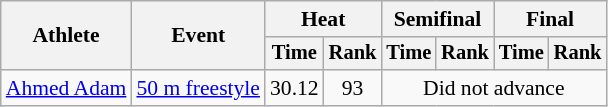<table class=wikitable style="font-size:90%">
<tr>
<th rowspan="2">Athlete</th>
<th rowspan="2">Event</th>
<th colspan="2">Heat</th>
<th colspan="2">Semifinal</th>
<th colspan="2">Final</th>
</tr>
<tr style="font-size:95%">
<th>Time</th>
<th>Rank</th>
<th>Time</th>
<th>Rank</th>
<th>Time</th>
<th>Rank</th>
</tr>
<tr align=center>
<td align=left><a href='#'>Ahmed Adam</a></td>
<td align=left><a href='#'>50 m freestyle</a></td>
<td>30.12</td>
<td>93</td>
<td colspan=4>Did not advance</td>
</tr>
</table>
